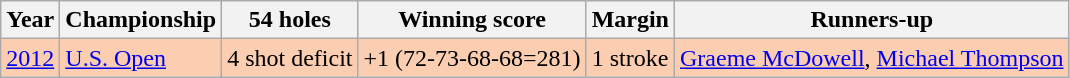<table class="wikitable">
<tr>
<th>Year</th>
<th>Championship</th>
<th>54 holes</th>
<th>Winning score</th>
<th>Margin</th>
<th>Runners-up</th>
</tr>
<tr style="background:#FBCEB1;">
<td><a href='#'>2012</a></td>
<td><a href='#'>U.S. Open</a></td>
<td>4 shot deficit</td>
<td>+1 (72-73-68-68=281)</td>
<td>1 stroke</td>
<td> <a href='#'>Graeme McDowell</a>,  <a href='#'>Michael Thompson</a></td>
</tr>
</table>
